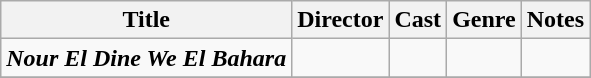<table class="wikitable">
<tr>
<th>Title</th>
<th>Director</th>
<th>Cast</th>
<th>Genre</th>
<th>Notes</th>
</tr>
<tr>
<td><strong><em>Nour El Dine We El Bahara</em></strong></td>
<td></td>
<td></td>
<td></td>
<td></td>
</tr>
<tr>
</tr>
</table>
